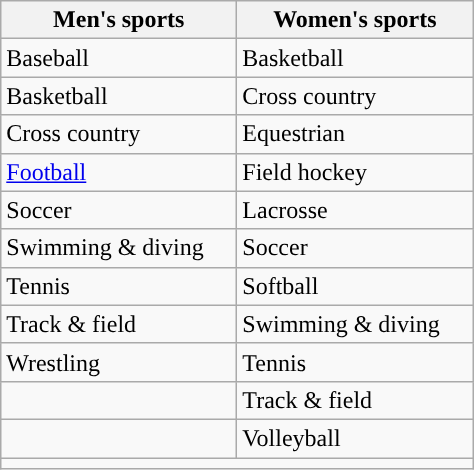<table class="wikitable"; style= "text-align: ">
<tr>
<th width=150px>Men's sports</th>
<th width=150px>Women's sports</th>
</tr>
<tr>
<td>Baseball</td>
<td>Basketball</td>
</tr>
<tr>
<td>Basketball</td>
<td>Cross country</td>
</tr>
<tr>
<td>Cross country</td>
<td>Equestrian</td>
</tr>
<tr>
<td><a href='#'>Football</a></td>
<td>Field hockey</td>
</tr>
<tr>
<td>Soccer</td>
<td>Lacrosse</td>
</tr>
<tr>
<td>Swimming & diving</td>
<td>Soccer</td>
</tr>
<tr>
<td>Tennis</td>
<td>Softball</td>
</tr>
<tr>
<td>Track & field</td>
<td>Swimming & diving</td>
</tr>
<tr>
<td>Wrestling</td>
<td>Tennis</td>
</tr>
<tr ice hockey>
<td></td>
<td>Track & field</td>
</tr>
<tr>
<td></td>
<td>Volleyball</td>
</tr>
<tr>
<td colspan="2"></td>
</tr>
</table>
